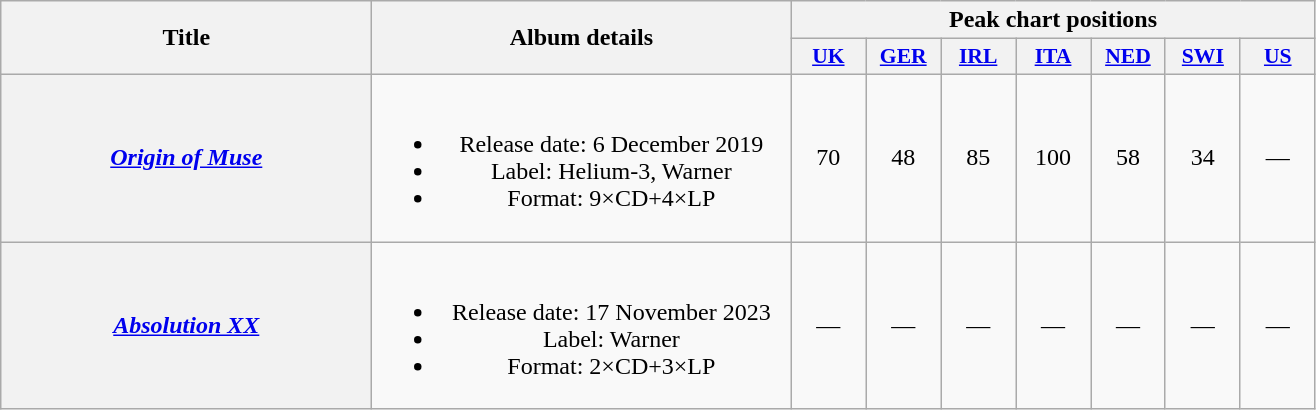<table class="wikitable plainrowheaders" style="text-align:center;">
<tr>
<th scope="col" rowspan="2" style="width:15em;">Title</th>
<th scope="col" rowspan="2" style="width:17em;">Album details</th>
<th scope="col" colspan="7">Peak chart positions</th>
</tr>
<tr>
<th scope="col" style="width:3em;font-size:90%;"><a href='#'>UK</a><br></th>
<th scope="col" style="width:3em;font-size:90%;"><a href='#'>GER</a><br></th>
<th scope="col" style="width:3em;font-size:90%;"><a href='#'>IRL</a><br></th>
<th scope="col" style="width:3em;font-size:90%;"><a href='#'>ITA</a><br></th>
<th scope="col" style="width:3em;font-size:90%;"><a href='#'>NED</a><br></th>
<th scope="col" style="width:3em;font-size:90%;"><a href='#'>SWI</a><br></th>
<th scope="col" style="width:3em;font-size:90%;"><a href='#'>US</a><br></th>
</tr>
<tr>
<th scope="row"><em><a href='#'>Origin of Muse</a></em></th>
<td><br><ul><li>Release date: 6 December 2019</li><li>Label: Helium-3, Warner</li><li>Format: 9×CD+4×LP</li></ul></td>
<td>70</td>
<td>48</td>
<td>85</td>
<td>100</td>
<td>58</td>
<td>34</td>
<td>—</td>
</tr>
<tr>
<th scope="row"><em><a href='#'>Absolution XX</a></em></th>
<td><br><ul><li>Release date: 17 November 2023</li><li>Label: Warner</li><li>Format: 2×CD+3×LP</li></ul></td>
<td>—</td>
<td>—</td>
<td>—</td>
<td>—</td>
<td>—</td>
<td>—</td>
<td>—</td>
</tr>
</table>
